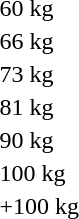<table>
<tr>
<td rowspan=2>60 kg</td>
<td rowspan=2></td>
<td rowspan=2></td>
<td></td>
</tr>
<tr>
<td></td>
</tr>
<tr>
<td rowspan=2>66 kg</td>
<td rowspan=2></td>
<td rowspan=2></td>
<td></td>
</tr>
<tr>
<td></td>
</tr>
<tr>
<td rowspan=2>73 kg</td>
<td rowspan=2></td>
<td rowspan=2></td>
<td></td>
</tr>
<tr>
<td></td>
</tr>
<tr>
<td rowspan=2>81 kg</td>
<td rowspan=2></td>
<td rowspan=2></td>
<td></td>
</tr>
<tr>
<td></td>
</tr>
<tr>
<td rowspan=2>90 kg</td>
<td rowspan=2></td>
<td rowspan=2></td>
<td></td>
</tr>
<tr>
<td></td>
</tr>
<tr>
<td rowspan=2>100 kg</td>
<td rowspan=2></td>
<td rowspan=2></td>
<td></td>
</tr>
<tr>
<td></td>
</tr>
<tr>
<td rowspan=2>+100 kg</td>
<td rowspan=2></td>
<td rowspan=2></td>
<td></td>
</tr>
<tr>
<td></td>
</tr>
</table>
